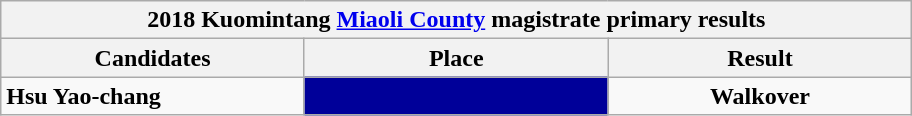<table class="wikitable collapsible">
<tr>
<th colspan="5" width=600>2018 Kuomintang <a href='#'>Miaoli County</a> magistrate primary results</th>
</tr>
<tr>
<th width=80>Candidates</th>
<th width=80>Place</th>
<th width=80>Result</th>
</tr>
<tr>
<td><strong>Hsu Yao-chang</strong></td>
<td style="background: #000099; text-align:center"><strong></strong></td>
<td style="text-align:center"><strong>Walkover</strong></td>
</tr>
</table>
